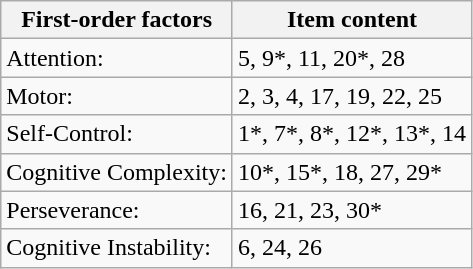<table class="wikitable">
<tr>
<th>First-order factors</th>
<th>Item content</th>
</tr>
<tr>
<td>Attention:</td>
<td>5, 9*, 11, 20*, 28</td>
</tr>
<tr>
<td>Motor:</td>
<td>2, 3, 4, 17, 19, 22, 25</td>
</tr>
<tr>
<td>Self-Control:</td>
<td>1*, 7*, 8*, 12*, 13*, 14</td>
</tr>
<tr>
<td>Cognitive Complexity:</td>
<td>10*, 15*, 18, 27, 29*</td>
</tr>
<tr>
<td>Perseverance:</td>
<td>16, 21, 23, 30*</td>
</tr>
<tr>
<td>Cognitive Instability:</td>
<td>6, 24, 26</td>
</tr>
</table>
